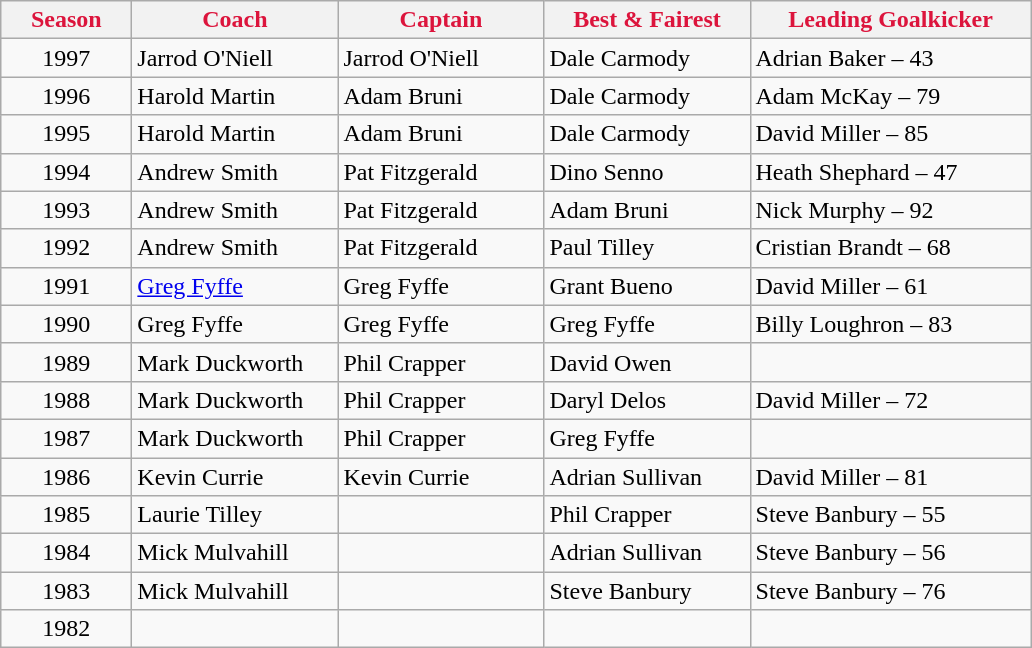<table class="wikitable">
<tr>
<th width="80" align="center" style="color:crimson">Season</th>
<th width="130" align="center" style="color:crimson">Coach</th>
<th width="130" align="center" style="color:crimson">Captain</th>
<th width="130" align="center" style="color:crimson">Best & Fairest</th>
<th width="180" align="center" style="color:crimson">Leading Goalkicker</th>
</tr>
<tr>
<td align="center">1997</td>
<td>Jarrod O'Niell</td>
<td>Jarrod O'Niell</td>
<td>Dale Carmody</td>
<td>Adrian Baker – 43</td>
</tr>
<tr>
<td align="center">1996</td>
<td>Harold Martin</td>
<td>Adam Bruni</td>
<td>Dale Carmody</td>
<td>Adam McKay – 79</td>
</tr>
<tr>
<td align="center">1995</td>
<td>Harold Martin</td>
<td>Adam Bruni</td>
<td>Dale Carmody</td>
<td>David Miller – 85</td>
</tr>
<tr>
<td align="center">1994</td>
<td>Andrew Smith</td>
<td>Pat Fitzgerald</td>
<td>Dino Senno</td>
<td>Heath Shephard – 47</td>
</tr>
<tr>
<td align="center">1993</td>
<td>Andrew Smith</td>
<td>Pat Fitzgerald</td>
<td>Adam Bruni</td>
<td>Nick Murphy – 92</td>
</tr>
<tr>
<td align="center">1992</td>
<td>Andrew Smith</td>
<td>Pat Fitzgerald</td>
<td>Paul Tilley</td>
<td>Cristian Brandt – 68</td>
</tr>
<tr>
<td align="center">1991</td>
<td><a href='#'>Greg Fyffe</a></td>
<td>Greg Fyffe</td>
<td>Grant Bueno</td>
<td>David Miller – 61</td>
</tr>
<tr>
<td align="center">1990</td>
<td>Greg Fyffe</td>
<td>Greg Fyffe</td>
<td>Greg Fyffe</td>
<td>Billy Loughron –  83</td>
</tr>
<tr>
<td align="center">1989</td>
<td>Mark Duckworth</td>
<td>Phil Crapper</td>
<td>David Owen</td>
<td></td>
</tr>
<tr>
<td align="center">1988</td>
<td>Mark Duckworth</td>
<td>Phil Crapper</td>
<td>Daryl Delos</td>
<td>David Miller – 72</td>
</tr>
<tr>
<td align="center">1987</td>
<td>Mark Duckworth</td>
<td>Phil Crapper</td>
<td>Greg Fyffe</td>
<td></td>
</tr>
<tr>
<td align="center">1986</td>
<td>Kevin Currie</td>
<td>Kevin Currie</td>
<td>Adrian Sullivan</td>
<td>David Miller – 81</td>
</tr>
<tr>
<td align="center">1985</td>
<td>Laurie Tilley</td>
<td></td>
<td>Phil Crapper</td>
<td>Steve Banbury – 55</td>
</tr>
<tr>
<td align="center">1984</td>
<td>Mick Mulvahill</td>
<td></td>
<td>Adrian Sullivan</td>
<td>Steve Banbury – 56</td>
</tr>
<tr>
<td align="center">1983</td>
<td>Mick Mulvahill</td>
<td></td>
<td>Steve Banbury</td>
<td>Steve Banbury – 76</td>
</tr>
<tr>
<td align="center">1982</td>
<td></td>
<td></td>
<td></td>
<td></td>
</tr>
</table>
